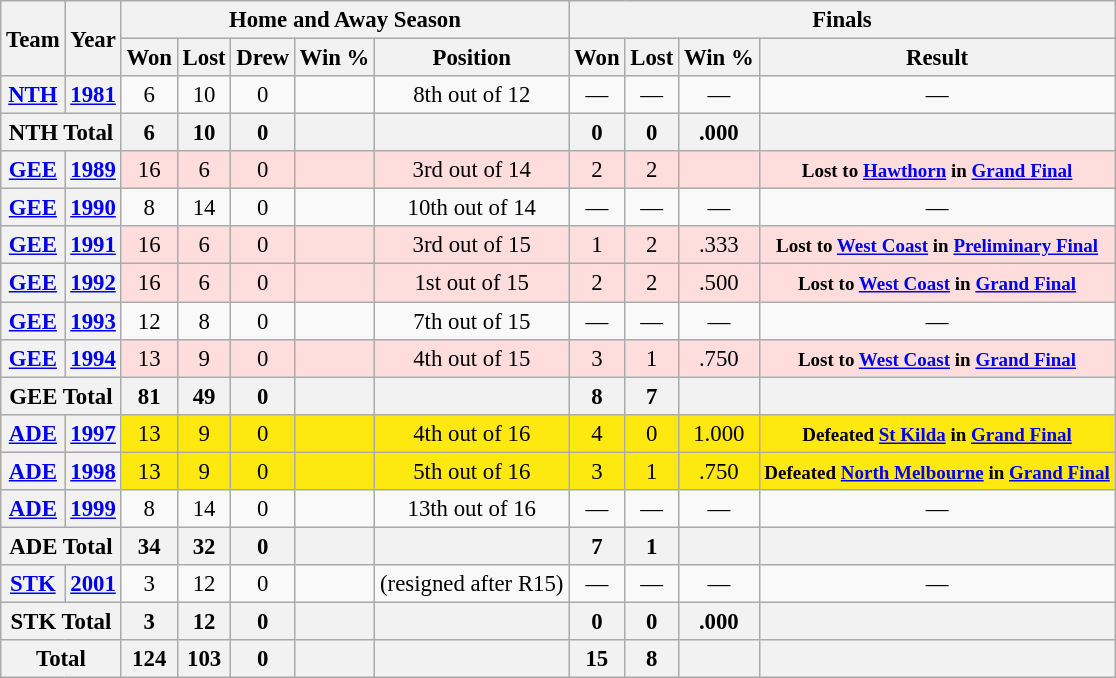<table class="wikitable" style="font-size: 95%; text-align:center;">
<tr>
<th rowspan="2">Team</th>
<th rowspan="2">Year</th>
<th colspan="5">Home and Away Season</th>
<th colspan="4">Finals</th>
</tr>
<tr>
<th>Won</th>
<th>Lost</th>
<th>Drew</th>
<th>Win %</th>
<th>Position</th>
<th>Won</th>
<th>Lost</th>
<th>Win %</th>
<th>Result</th>
</tr>
<tr>
<th><a href='#'>NTH</a></th>
<th><a href='#'>1981</a></th>
<td>6</td>
<td>10</td>
<td>0</td>
<td></td>
<td>8th out of 12</td>
<td>—</td>
<td>—</td>
<td>—</td>
<td>—</td>
</tr>
<tr>
<th colspan="2">NTH Total</th>
<th>6</th>
<th>10</th>
<th>0</th>
<th></th>
<th></th>
<th>0</th>
<th>0</th>
<th>.000</th>
<th></th>
</tr>
<tr ! style="background:#fdd;">
<th><a href='#'>GEE</a></th>
<th><a href='#'>1989</a></th>
<td>16</td>
<td>6</td>
<td>0</td>
<td></td>
<td>3rd out of 14</td>
<td>2</td>
<td>2</td>
<td></td>
<td><small><strong>Lost to <a href='#'>Hawthorn</a> in <a href='#'>Grand Final</a></strong></small></td>
</tr>
<tr>
<th><a href='#'>GEE</a></th>
<th><a href='#'>1990</a></th>
<td>8</td>
<td>14</td>
<td>0</td>
<td></td>
<td>10th out of 14</td>
<td>—</td>
<td>—</td>
<td>—</td>
<td>—</td>
</tr>
<tr ! style="background:#fdd;">
<th><a href='#'>GEE</a></th>
<th><a href='#'>1991</a></th>
<td>16</td>
<td>6</td>
<td>0</td>
<td></td>
<td>3rd out of 15</td>
<td>1</td>
<td>2</td>
<td>.333</td>
<td><small><strong>Lost to <a href='#'>West Coast</a> in <a href='#'>Preliminary Final</a></strong></small></td>
</tr>
<tr ! style="background:#fdd;">
<th><a href='#'>GEE</a></th>
<th><a href='#'>1992</a></th>
<td>16</td>
<td>6</td>
<td>0</td>
<td></td>
<td>1st out of 15</td>
<td>2</td>
<td>2</td>
<td>.500</td>
<td><small><strong>Lost to <a href='#'>West Coast</a> in <a href='#'>Grand Final</a></strong></small></td>
</tr>
<tr>
<th><a href='#'>GEE</a></th>
<th><a href='#'>1993</a></th>
<td>12</td>
<td>8</td>
<td>0</td>
<td></td>
<td>7th out of 15</td>
<td>—</td>
<td>—</td>
<td>—</td>
<td>—</td>
</tr>
<tr ! style="background:#fdd;">
<th><a href='#'>GEE</a></th>
<th><a href='#'>1994</a></th>
<td>13</td>
<td>9</td>
<td>0</td>
<td></td>
<td>4th out of 15</td>
<td>3</td>
<td>1</td>
<td>.750</td>
<td><small><strong>Lost to <a href='#'>West Coast</a> in <a href='#'>Grand Final</a></strong></small></td>
</tr>
<tr>
<th colspan="2">GEE Total</th>
<th>81</th>
<th>49</th>
<th>0</th>
<th></th>
<th></th>
<th>8</th>
<th>7</th>
<th></th>
<th></th>
</tr>
<tr ! style="background:#FDE910;">
<th><a href='#'>ADE</a></th>
<th><a href='#'>1997</a></th>
<td>13</td>
<td>9</td>
<td>0</td>
<td></td>
<td>4th out of 16</td>
<td>4</td>
<td>0</td>
<td>1.000</td>
<td><small><strong>Defeated <a href='#'>St Kilda</a> in <a href='#'>Grand Final</a></strong></small></td>
</tr>
<tr ! style="background:#FDE910;">
<th><a href='#'>ADE</a></th>
<th><a href='#'>1998</a></th>
<td>13</td>
<td>9</td>
<td>0</td>
<td></td>
<td>5th out of 16</td>
<td>3</td>
<td>1</td>
<td>.750</td>
<td><small><strong>Defeated <a href='#'>North Melbourne</a> in <a href='#'>Grand Final</a></strong></small></td>
</tr>
<tr>
<th><a href='#'>ADE</a></th>
<th><a href='#'>1999</a></th>
<td>8</td>
<td>14</td>
<td>0</td>
<td></td>
<td>13th out of 16</td>
<td>—</td>
<td>—</td>
<td>—</td>
<td>—</td>
</tr>
<tr>
<th colspan="2">ADE Total</th>
<th>34</th>
<th>32</th>
<th>0</th>
<th></th>
<th></th>
<th>7</th>
<th>1</th>
<th></th>
<th></th>
</tr>
<tr>
<th><a href='#'>STK</a></th>
<th><a href='#'>2001</a></th>
<td>3</td>
<td>12</td>
<td>0</td>
<td></td>
<td>(resigned after R15)</td>
<td>—</td>
<td>—</td>
<td>—</td>
<td>—</td>
</tr>
<tr>
<th colspan="2">STK Total</th>
<th>3</th>
<th>12</th>
<th>0</th>
<th></th>
<th></th>
<th>0</th>
<th>0</th>
<th>.000</th>
<th></th>
</tr>
<tr>
<th colspan="2">Total</th>
<th>124</th>
<th>103</th>
<th>0</th>
<th></th>
<th></th>
<th>15</th>
<th>8</th>
<th></th>
<th></th>
</tr>
</table>
